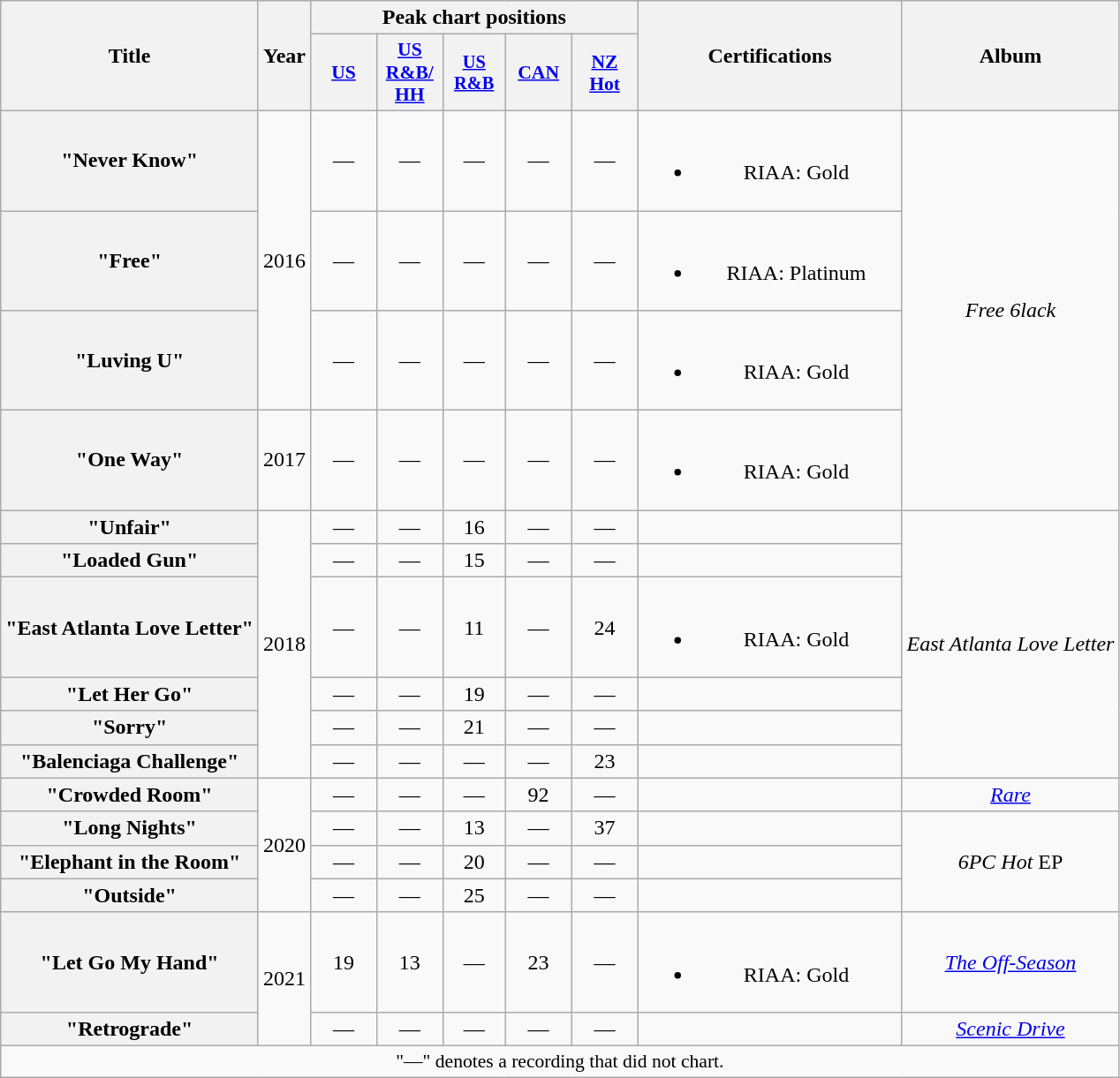<table class="wikitable plainrowheaders" style="text-align:center;">
<tr>
<th scope="col" rowspan="2">Title</th>
<th scope="col" rowspan="2">Year</th>
<th scope="col" colspan="5">Peak chart positions</th>
<th scope="col" rowspan="2" style="width:12em;">Certifications</th>
<th scope="col" rowspan="2">Album</th>
</tr>
<tr>
<th scope="col" style="width:3em;font-size:90%;"><a href='#'>US</a><br></th>
<th scope="col" style="width:3em;font-size:90%;"><a href='#'>US<br>R&B/<br>HH</a><br></th>
<th scope="col" style="width:3em;font-size:85%;"><a href='#'>US<br>R&B</a><br></th>
<th scope="col" style="width:3em;font-size:90%;"><a href='#'>CAN</a><br></th>
<th scope="col" style="width:3em;font-size:90%;"><a href='#'>NZ<br>Hot</a><br></th>
</tr>
<tr>
<th scope="row">"Never Know"</th>
<td rowspan="3">2016</td>
<td>—</td>
<td>—</td>
<td>—</td>
<td>—</td>
<td>—</td>
<td><br><ul><li>RIAA: Gold</li></ul></td>
<td rowspan="4"><em>Free 6lack</em></td>
</tr>
<tr>
<th scope="row">"Free"</th>
<td>—</td>
<td>—</td>
<td>—</td>
<td>—</td>
<td>—</td>
<td><br><ul><li>RIAA: Platinum</li></ul></td>
</tr>
<tr>
<th scope="row">"Luving U"</th>
<td>—</td>
<td>—</td>
<td>—</td>
<td>—</td>
<td>—</td>
<td><br><ul><li>RIAA: Gold</li></ul></td>
</tr>
<tr>
<th scope="row">"One Way"<br></th>
<td>2017</td>
<td>—</td>
<td>—</td>
<td>—</td>
<td>—</td>
<td>—</td>
<td><br><ul><li>RIAA: Gold</li></ul></td>
</tr>
<tr>
<th scope="row">"Unfair"</th>
<td rowspan="6">2018</td>
<td>—</td>
<td>—</td>
<td>16</td>
<td>—</td>
<td>—</td>
<td></td>
<td rowspan="6"><em>East Atlanta Love Letter</em></td>
</tr>
<tr>
<th scope="row">"Loaded Gun"</th>
<td>—</td>
<td>—</td>
<td>15</td>
<td>—</td>
<td>—</td>
<td></td>
</tr>
<tr>
<th scope="row">"East Atlanta Love Letter"<br></th>
<td>—</td>
<td>—</td>
<td>11</td>
<td>—</td>
<td>24</td>
<td><br><ul><li>RIAA: Gold</li></ul></td>
</tr>
<tr>
<th scope="row">"Let Her Go"</th>
<td>—</td>
<td>—</td>
<td>19</td>
<td>—</td>
<td>—</td>
<td></td>
</tr>
<tr>
<th scope="row">"Sorry"</th>
<td>—</td>
<td>—</td>
<td>21</td>
<td>—</td>
<td>—</td>
<td></td>
</tr>
<tr>
<th scope="row">"Balenciaga Challenge"<br></th>
<td>—</td>
<td>—</td>
<td>—</td>
<td>—</td>
<td>23</td>
<td></td>
</tr>
<tr>
<th scope="row">"Crowded Room"<br></th>
<td rowspan="4">2020</td>
<td>—</td>
<td>—</td>
<td>—</td>
<td>92</td>
<td>—</td>
<td></td>
<td><em><a href='#'>Rare</a></em></td>
</tr>
<tr>
<th scope="row">"Long Nights"</th>
<td>—</td>
<td>—</td>
<td>13</td>
<td>—</td>
<td>37</td>
<td></td>
<td rowspan="3"><em>6PC Hot</em> EP</td>
</tr>
<tr>
<th scope="row">"Elephant in the Room"</th>
<td>—</td>
<td>—</td>
<td>20</td>
<td>—</td>
<td>—</td>
<td></td>
</tr>
<tr>
<th scope="row">"Outside"</th>
<td>—</td>
<td>—</td>
<td>25</td>
<td>—</td>
<td>—</td>
<td></td>
</tr>
<tr>
<th scope="row">"Let Go My Hand"<br></th>
<td rowspan="2">2021</td>
<td>19</td>
<td>13</td>
<td>—</td>
<td>23</td>
<td>—</td>
<td><br><ul><li>RIAA: Gold</li></ul></td>
<td><em><a href='#'>The Off-Season</a></em></td>
</tr>
<tr>
<th scope="row">"Retrograde"<br></th>
<td>—</td>
<td>—</td>
<td>—</td>
<td>—</td>
<td>—</td>
<td></td>
<td><em><a href='#'>Scenic Drive</a></em></td>
</tr>
<tr>
<td colspan="12" style="font-size:90%">"—" denotes a recording that did not chart.</td>
</tr>
</table>
